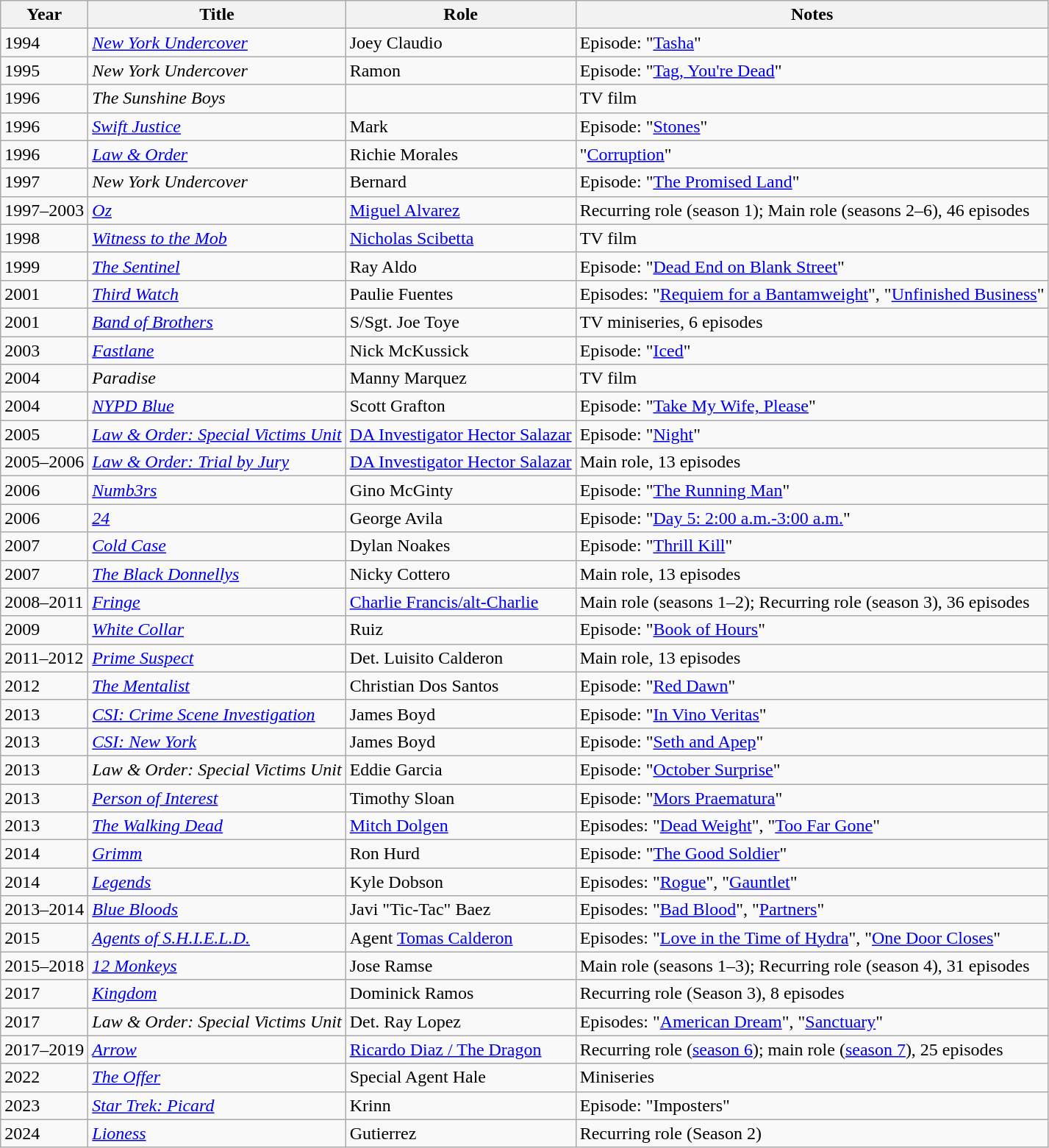<table class="wikitable sortable">
<tr>
<th>Year</th>
<th>Title</th>
<th>Role</th>
<th class="unsortable">Notes</th>
</tr>
<tr>
<td>1994</td>
<td><em><a href='#'>New York Undercover</a></em></td>
<td>Joey Claudio</td>
<td>Episode: "<a href='#'>Tasha</a>"</td>
</tr>
<tr>
<td>1995</td>
<td><em>New York Undercover</em></td>
<td>Ramon</td>
<td>Episode: "<a href='#'>Tag, You're Dead</a>"</td>
</tr>
<tr>
<td>1996</td>
<td><em>The Sunshine Boys</em></td>
<td></td>
<td>TV film</td>
</tr>
<tr>
<td>1996</td>
<td><em><a href='#'>Swift Justice</a></em></td>
<td>Mark</td>
<td>Episode: "<a href='#'>Stones</a>"</td>
</tr>
<tr>
<td>1996</td>
<td><em><a href='#'>Law & Order</a></em></td>
<td>Richie Morales</td>
<td>"<a href='#'>Corruption</a>"</td>
</tr>
<tr>
<td>1997</td>
<td><em>New York Undercover</em></td>
<td>Bernard</td>
<td>Episode: "<a href='#'>The Promised Land</a>"</td>
</tr>
<tr>
<td>1997–2003</td>
<td><em><a href='#'>Oz</a></em></td>
<td><a href='#'>Miguel Alvarez</a></td>
<td>Recurring role (season 1); Main role (seasons 2–6), 46 episodes</td>
</tr>
<tr>
<td>1998</td>
<td><em><a href='#'>Witness to the Mob</a></em></td>
<td><a href='#'>Nicholas Scibetta</a></td>
<td>TV film</td>
</tr>
<tr>
<td>1999</td>
<td><em><a href='#'>The Sentinel</a></em></td>
<td>Ray Aldo</td>
<td>Episode: "<a href='#'>Dead End on Blank Street</a>"</td>
</tr>
<tr>
<td>2001</td>
<td><em><a href='#'>Third Watch</a></em></td>
<td>Paulie Fuentes</td>
<td>Episodes: "<a href='#'>Requiem for a Bantamweight</a>", "<a href='#'>Unfinished Business</a>"</td>
</tr>
<tr>
<td>2001</td>
<td><em><a href='#'>Band of Brothers</a></em></td>
<td>S/Sgt. Joe Toye</td>
<td>TV miniseries, 6 episodes</td>
</tr>
<tr>
<td>2003</td>
<td><em><a href='#'>Fastlane</a></em></td>
<td>Nick McKussick</td>
<td>Episode: "<a href='#'>Iced</a>"</td>
</tr>
<tr>
<td>2004</td>
<td><em>Paradise</em></td>
<td>Manny Marquez</td>
<td>TV film</td>
</tr>
<tr>
<td>2004</td>
<td><em><a href='#'>NYPD Blue</a></em></td>
<td>Scott Grafton</td>
<td>Episode: "<a href='#'>Take My Wife, Please</a>"</td>
</tr>
<tr>
<td>2005</td>
<td><em><a href='#'>Law & Order: Special Victims Unit</a></em></td>
<td><a href='#'>DA Investigator Hector Salazar</a></td>
<td>Episode: "<a href='#'>Night</a>"</td>
</tr>
<tr>
<td>2005–2006</td>
<td><em><a href='#'>Law & Order: Trial by Jury</a></em></td>
<td><a href='#'>DA Investigator Hector Salazar</a></td>
<td>Main role, 13 episodes</td>
</tr>
<tr>
<td>2006</td>
<td><em><a href='#'>Numb3rs</a></em></td>
<td>Gino McGinty</td>
<td>Episode: "<a href='#'>The Running Man</a>"</td>
</tr>
<tr>
<td>2006</td>
<td><em><a href='#'>24</a></em></td>
<td>George Avila</td>
<td>Episode: "<a href='#'>Day 5: 2:00 a.m.-3:00 a.m.</a>"</td>
</tr>
<tr>
<td>2007</td>
<td><em><a href='#'>Cold Case</a></em></td>
<td>Dylan Noakes</td>
<td>Episode: "<a href='#'>Thrill Kill</a>"</td>
</tr>
<tr>
<td>2007</td>
<td><em><a href='#'>The Black Donnellys</a></em></td>
<td>Nicky Cottero</td>
<td>Main role, 13 episodes</td>
</tr>
<tr>
<td>2008–2011</td>
<td><em><a href='#'>Fringe</a></em></td>
<td><a href='#'>Charlie Francis/alt-Charlie</a></td>
<td>Main role (seasons 1–2); Recurring role (season 3), 36 episodes</td>
</tr>
<tr>
<td>2009</td>
<td><em><a href='#'>White Collar</a></em></td>
<td>Ruiz</td>
<td>Episode: "<a href='#'>Book of Hours</a>"</td>
</tr>
<tr>
<td>2011–2012</td>
<td><em><a href='#'>Prime Suspect</a></em></td>
<td>Det. Luisito Calderon</td>
<td>Main role, 13 episodes</td>
</tr>
<tr>
<td>2012</td>
<td><em><a href='#'>The Mentalist</a></em></td>
<td>Christian Dos Santos</td>
<td>Episode: "<a href='#'>Red Dawn</a>"</td>
</tr>
<tr>
<td>2013</td>
<td><em><a href='#'>CSI: Crime Scene Investigation</a></em></td>
<td>James Boyd</td>
<td>Episode: "<a href='#'>In Vino Veritas</a>"</td>
</tr>
<tr>
<td>2013</td>
<td><em><a href='#'>CSI: New York</a></em></td>
<td>James Boyd</td>
<td>Episode: "<a href='#'>Seth and Apep</a>"</td>
</tr>
<tr>
<td>2013</td>
<td><em>Law & Order: Special Victims Unit</em></td>
<td>Eddie Garcia</td>
<td>Episode: "<a href='#'>October Surprise</a>"</td>
</tr>
<tr>
<td>2013</td>
<td><em><a href='#'>Person of Interest</a></em></td>
<td>Timothy Sloan</td>
<td>Episode: "<a href='#'>Mors Praematura</a>"</td>
</tr>
<tr>
<td>2013</td>
<td><em><a href='#'>The Walking Dead</a></em></td>
<td><a href='#'>Mitch Dolgen</a></td>
<td>Episodes: "<a href='#'>Dead Weight</a>", "<a href='#'>Too Far Gone</a>"</td>
</tr>
<tr>
<td>2014</td>
<td><em><a href='#'>Grimm</a></em></td>
<td>Ron Hurd</td>
<td>Episode: "<a href='#'>The Good Soldier</a>"</td>
</tr>
<tr>
<td>2014</td>
<td><em><a href='#'>Legends</a></em></td>
<td>Kyle Dobson</td>
<td>Episodes: "<a href='#'>Rogue</a>", "<a href='#'>Gauntlet</a>"</td>
</tr>
<tr>
<td>2013–2014</td>
<td><em><a href='#'>Blue Bloods</a></em></td>
<td>Javi "Tic-Tac" Baez</td>
<td>Episodes: "<a href='#'>Bad Blood</a>", "<a href='#'>Partners</a>"</td>
</tr>
<tr>
<td>2015</td>
<td><em><a href='#'>Agents of S.H.I.E.L.D.</a></em></td>
<td>Agent <a href='#'>Tomas Calderon</a></td>
<td>Episodes: "<a href='#'>Love in the Time of Hydra</a>", "<a href='#'>One Door Closes</a>"</td>
</tr>
<tr>
<td>2015–2018</td>
<td><em><a href='#'>12 Monkeys</a></em></td>
<td>Jose Ramse</td>
<td>Main role (seasons 1–3); Recurring role (season 4), 31 episodes</td>
</tr>
<tr>
<td>2017</td>
<td><em><a href='#'>Kingdom</a></em></td>
<td>Dominick Ramos</td>
<td>Recurring role (Season 3), 8 episodes</td>
</tr>
<tr>
<td>2017</td>
<td><em>Law & Order: Special Victims Unit</em></td>
<td>Det. Ray Lopez</td>
<td>Episodes: "<a href='#'>American Dream</a>", "<a href='#'>Sanctuary</a>"</td>
</tr>
<tr>
<td>2017–2019</td>
<td><em><a href='#'>Arrow</a></em></td>
<td><a href='#'>Ricardo Diaz / The Dragon</a></td>
<td>Recurring role (<a href='#'>season 6</a>); main role (<a href='#'>season 7</a>), 25 episodes</td>
</tr>
<tr>
<td>2022</td>
<td><em><a href='#'>The Offer</a></em></td>
<td>Special Agent Hale</td>
<td>Miniseries</td>
</tr>
<tr>
<td>2023</td>
<td><em><a href='#'>Star Trek: Picard</a></em></td>
<td>Krinn</td>
<td>Episode: "Imposters"</td>
</tr>
<tr>
<td>2024</td>
<td><em><a href='#'>Lioness</a></em></td>
<td>Gutierrez</td>
<td>Recurring role (Season 2)</td>
</tr>
</table>
